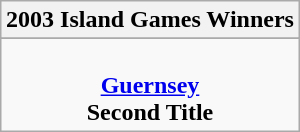<table class="wikitable" style="text-align: center; margin: 0 auto;">
<tr>
<th>2003 Island Games Winners</th>
</tr>
<tr>
</tr>
<tr>
<td><br><strong><a href='#'>Guernsey</a></strong><br><strong>Second Title</strong></td>
</tr>
</table>
